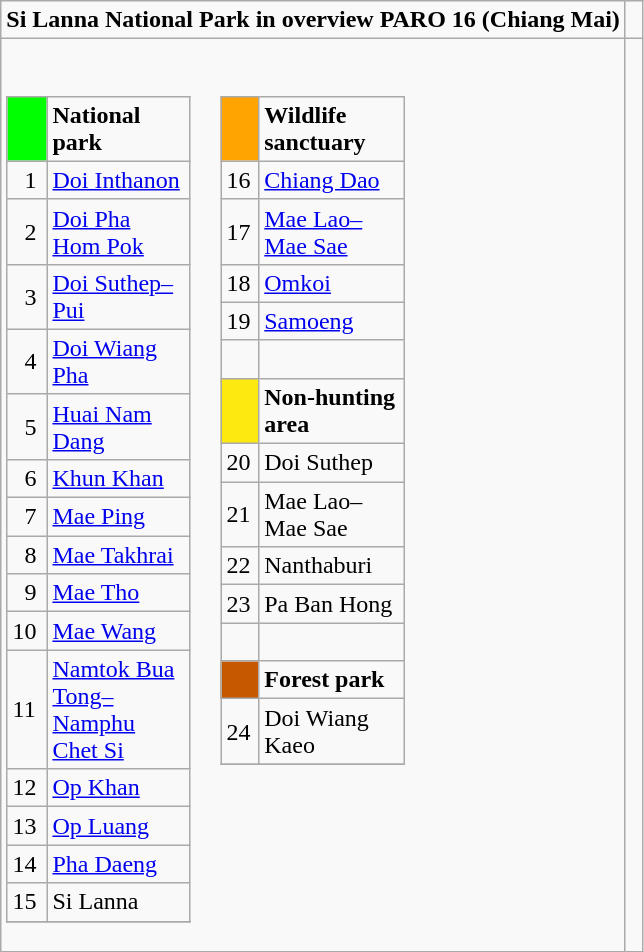<table role="presentation" class="wikitable mw-collapsible mw-collapsed">
<tr>
<td><strong>Si Lanna National Park in overview PARO 16 (Chiang Mai)</strong></td>
<td> </td>
</tr>
<tr>
<td><br><table class= "wikitable" style= "width:30%; display:inline-table;">
<tr>
<td style="width:3%; background:#00FF00;"> </td>
<td style="width:27%;"><strong>National park</strong></td>
</tr>
<tr>
<td>  1</td>
<td><a href='#'>Doi Inthanon</a></td>
</tr>
<tr>
<td>  2</td>
<td><a href='#'>Doi Pha Hom Pok</a></td>
</tr>
<tr>
<td>  3</td>
<td><a href='#'>Doi Suthep–Pui</a></td>
</tr>
<tr>
<td>  4</td>
<td><a href='#'>Doi Wiang Pha</a></td>
</tr>
<tr>
<td>  5</td>
<td><a href='#'>Huai Nam Dang</a></td>
</tr>
<tr>
<td>  6</td>
<td><a href='#'>Khun Khan</a></td>
</tr>
<tr>
<td>  7</td>
<td><a href='#'>Mae Ping</a></td>
</tr>
<tr>
<td>  8</td>
<td><a href='#'>Mae Takhrai</a></td>
</tr>
<tr>
<td>  9</td>
<td><a href='#'>Mae Tho</a></td>
</tr>
<tr>
<td>10</td>
<td><a href='#'>Mae Wang</a></td>
</tr>
<tr>
<td>11</td>
<td><a href='#'>Namtok Bua Tong–<br>Namphu Chet Si</a></td>
</tr>
<tr>
<td>12</td>
<td><a href='#'>Op Khan</a></td>
</tr>
<tr>
<td>13</td>
<td><a href='#'>Op Luang</a></td>
</tr>
<tr>
<td>14</td>
<td><a href='#'>Pha Daeng</a></td>
</tr>
<tr>
<td>15</td>
<td>Si Lanna</td>
</tr>
<tr>
</tr>
</table>
<table class= "wikitable" style= "width:30%; display:inline-table;">
<tr>
<td style="width:3%; background:#FFA400;"> </td>
<td style="width:27%;"><strong>Wildlife sanctuary</strong></td>
</tr>
<tr>
<td>16</td>
<td><a href='#'>Chiang Dao</a></td>
</tr>
<tr>
<td>17</td>
<td><a href='#'>Mae Lao–Mae Sae</a></td>
</tr>
<tr>
<td>18</td>
<td><a href='#'>Omkoi</a></td>
</tr>
<tr>
<td>19</td>
<td><a href='#'>Samoeng</a></td>
</tr>
<tr>
<td>  </td>
</tr>
<tr>
<td style="width:3%; background:#FDE910;"> </td>
<td style="width:30%;"><strong>Non-hunting area</strong></td>
</tr>
<tr>
<td>20</td>
<td>Doi Suthep</td>
</tr>
<tr>
<td>21</td>
<td>Mae Lao–Mae Sae</td>
</tr>
<tr>
<td>22</td>
<td>Nanthaburi</td>
</tr>
<tr>
<td>23</td>
<td>Pa Ban Hong</td>
</tr>
<tr>
<td>  </td>
</tr>
<tr>
<td style="width:3%; background:#C65900;"> </td>
<td><strong>Forest park</strong></td>
</tr>
<tr>
<td>24</td>
<td>Doi Wiang Kaeo</td>
</tr>
<tr>
</tr>
</table>
</td>
</tr>
</table>
